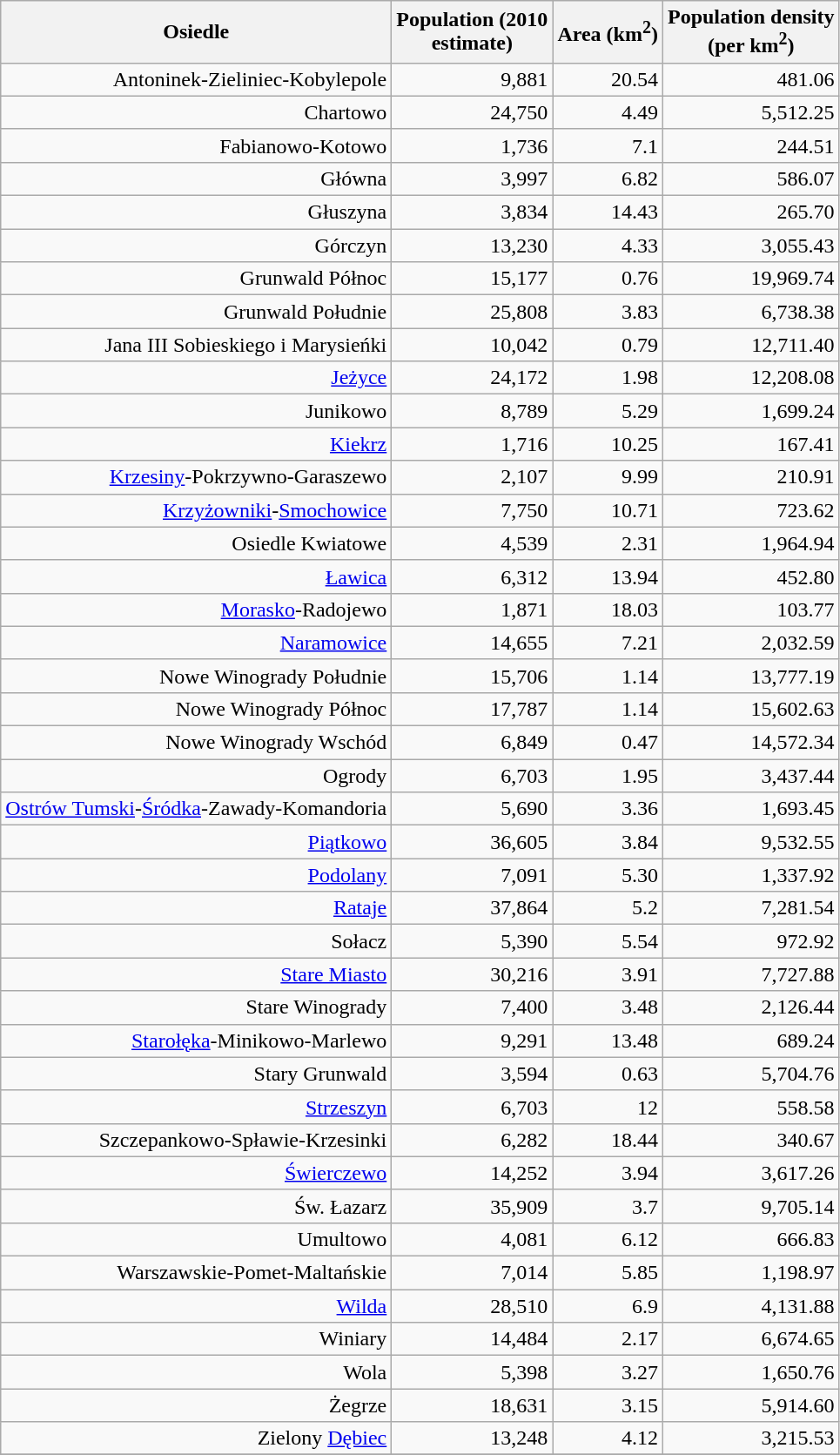<table class="wikitable sortable" style="text-align:right">
<tr>
<th>Osiedle</th>
<th>Population (2010<br>estimate)</th>
<th>Area (km<sup>2</sup>)</th>
<th>Population density<br>(per km<sup>2</sup>)</th>
</tr>
<tr>
<td>Antoninek-Zieliniec-Kobylepole</td>
<td>9,881</td>
<td>20.54</td>
<td>481.06</td>
</tr>
<tr>
<td>Chartowo</td>
<td>24,750</td>
<td>4.49</td>
<td>5,512.25</td>
</tr>
<tr>
<td>Fabianowo-Kotowo</td>
<td>1,736</td>
<td>7.1</td>
<td>244.51</td>
</tr>
<tr>
<td>Główna</td>
<td>3,997</td>
<td>6.82</td>
<td>586.07</td>
</tr>
<tr>
<td>Głuszyna</td>
<td>3,834</td>
<td>14.43</td>
<td>265.70</td>
</tr>
<tr>
<td>Górczyn</td>
<td>13,230</td>
<td>4.33</td>
<td>3,055.43</td>
</tr>
<tr>
<td>Grunwald Północ</td>
<td>15,177</td>
<td>0.76</td>
<td>19,969.74</td>
</tr>
<tr>
<td>Grunwald Południe</td>
<td>25,808</td>
<td>3.83</td>
<td>6,738.38</td>
</tr>
<tr>
<td>Jana III Sobieskiego i Marysieńki</td>
<td>10,042</td>
<td>0.79</td>
<td>12,711.40</td>
</tr>
<tr>
<td><a href='#'>Jeżyce</a></td>
<td>24,172</td>
<td>1.98</td>
<td>12,208.08</td>
</tr>
<tr>
<td>Junikowo</td>
<td>8,789</td>
<td>5.29</td>
<td>1,699.24</td>
</tr>
<tr>
<td><a href='#'>Kiekrz</a></td>
<td>1,716</td>
<td>10.25</td>
<td>167.41</td>
</tr>
<tr>
<td><a href='#'>Krzesiny</a>-Pokrzywno-Garaszewo</td>
<td>2,107</td>
<td>9.99</td>
<td>210.91</td>
</tr>
<tr>
<td><a href='#'>Krzyżowniki</a>-<a href='#'>Smochowice</a></td>
<td>7,750</td>
<td>10.71</td>
<td>723.62</td>
</tr>
<tr>
<td>Osiedle Kwiatowe</td>
<td>4,539</td>
<td>2.31</td>
<td>1,964.94</td>
</tr>
<tr>
<td><a href='#'>Ławica</a></td>
<td>6,312</td>
<td>13.94</td>
<td>452.80</td>
</tr>
<tr>
<td><a href='#'>Morasko</a>-Radojewo</td>
<td>1,871</td>
<td>18.03</td>
<td>103.77</td>
</tr>
<tr>
<td><a href='#'>Naramowice</a></td>
<td>14,655</td>
<td>7.21</td>
<td>2,032.59</td>
</tr>
<tr>
<td>Nowe Winogrady Południe</td>
<td>15,706</td>
<td>1.14</td>
<td>13,777.19</td>
</tr>
<tr>
<td>Nowe Winogrady Północ</td>
<td>17,787</td>
<td>1.14</td>
<td>15,602.63</td>
</tr>
<tr>
<td>Nowe Winogrady Wschód</td>
<td>6,849</td>
<td>0.47</td>
<td>14,572.34</td>
</tr>
<tr>
<td>Ogrody</td>
<td>6,703</td>
<td>1.95</td>
<td>3,437.44</td>
</tr>
<tr>
<td><a href='#'>Ostrów Tumski</a>-<a href='#'>Śródka</a>-Zawady-Komandoria</td>
<td>5,690</td>
<td>3.36</td>
<td>1,693.45</td>
</tr>
<tr>
<td><a href='#'>Piątkowo</a></td>
<td>36,605</td>
<td>3.84</td>
<td>9,532.55</td>
</tr>
<tr>
<td><a href='#'>Podolany</a></td>
<td>7,091</td>
<td>5.30</td>
<td>1,337.92</td>
</tr>
<tr>
<td><a href='#'>Rataje</a></td>
<td>37,864</td>
<td>5.2</td>
<td>7,281.54</td>
</tr>
<tr>
<td>Sołacz</td>
<td>5,390</td>
<td>5.54</td>
<td>972.92</td>
</tr>
<tr>
<td><a href='#'>Stare Miasto</a></td>
<td>30,216</td>
<td>3.91</td>
<td>7,727.88</td>
</tr>
<tr>
<td>Stare Winogrady</td>
<td>7,400</td>
<td>3.48</td>
<td>2,126.44</td>
</tr>
<tr>
<td><a href='#'>Starołęka</a>-Minikowo-Marlewo</td>
<td>9,291</td>
<td>13.48</td>
<td>689.24</td>
</tr>
<tr>
<td>Stary Grunwald</td>
<td>3,594</td>
<td>0.63</td>
<td>5,704.76</td>
</tr>
<tr>
<td><a href='#'>Strzeszyn</a></td>
<td>6,703</td>
<td>12</td>
<td>558.58</td>
</tr>
<tr>
<td>Szczepankowo-Spławie-Krzesinki</td>
<td>6,282</td>
<td>18.44</td>
<td>340.67</td>
</tr>
<tr>
<td><a href='#'>Świerczewo</a></td>
<td>14,252</td>
<td>3.94</td>
<td>3,617.26</td>
</tr>
<tr>
<td>Św. Łazarz</td>
<td>35,909</td>
<td>3.7</td>
<td>9,705.14</td>
</tr>
<tr>
<td>Umultowo</td>
<td>4,081</td>
<td>6.12</td>
<td>666.83</td>
</tr>
<tr>
<td>Warszawskie-Pomet-Maltańskie</td>
<td>7,014</td>
<td>5.85</td>
<td>1,198.97</td>
</tr>
<tr>
<td><a href='#'>Wilda</a></td>
<td>28,510</td>
<td>6.9</td>
<td>4,131.88</td>
</tr>
<tr>
<td>Winiary</td>
<td>14,484</td>
<td>2.17</td>
<td>6,674.65</td>
</tr>
<tr>
<td>Wola</td>
<td>5,398</td>
<td>3.27</td>
<td>1,650.76</td>
</tr>
<tr>
<td>Żegrze</td>
<td>18,631</td>
<td>3.15</td>
<td>5,914.60</td>
</tr>
<tr>
<td>Zielony <a href='#'>Dębiec</a></td>
<td>13,248</td>
<td>4.12</td>
<td>3,215.53</td>
</tr>
<tr>
</tr>
</table>
